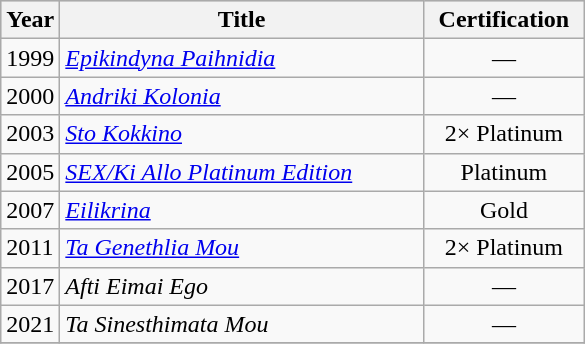<table class="wikitable"|width=100%>
<tr style="background:#ccc; text-align:center;">
<th style="width:20px;">Year</th>
<th style="width:235px;">Title</th>
<th style="width:100px;">Certification</th>
</tr>
<tr>
<td>1999</td>
<td><em><a href='#'>Epikindyna Paihnidia</a></em></td>
<td style="text-align:center;">—</td>
</tr>
<tr>
<td>2000</td>
<td><em><a href='#'>Andriki Kolonia</a></em></td>
<td style="text-align:center;">—</td>
</tr>
<tr>
<td>2003</td>
<td><em><a href='#'>Sto Kokkino</a></em></td>
<td style="text-align:center;">2× Platinum</td>
</tr>
<tr>
<td>2005</td>
<td><em><a href='#'>SEX/Ki Allo Platinum Edition</a></em></td>
<td style="text-align:center;">Platinum</td>
</tr>
<tr>
<td>2007</td>
<td><em><a href='#'>Eilikrina</a></em></td>
<td style="text-align:center;">Gold</td>
</tr>
<tr>
<td>2011</td>
<td><em><a href='#'>Ta Genethlia Mou</a></em></td>
<td style="text-align:center;">2× Platinum</td>
</tr>
<tr>
<td>2017</td>
<td><em>Afti Eimai Ego</em></td>
<td style="text-align:center;">—</td>
</tr>
<tr>
<td>2021</td>
<td><em>Ta Sinesthimata Mou</em></td>
<td style="text-align:center;">—</td>
</tr>
<tr>
</tr>
</table>
